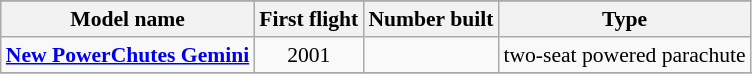<table class="wikitable" align=center style="font-size:90%;">
<tr>
</tr>
<tr style="background:#efefef;">
<th>Model name</th>
<th>First flight</th>
<th>Number built</th>
<th>Type</th>
</tr>
<tr>
<td align=left><strong><a href='#'>New PowerChutes Gemini</a></strong></td>
<td align=center>2001</td>
<td align=center></td>
<td align=left>two-seat powered parachute</td>
</tr>
<tr>
</tr>
</table>
